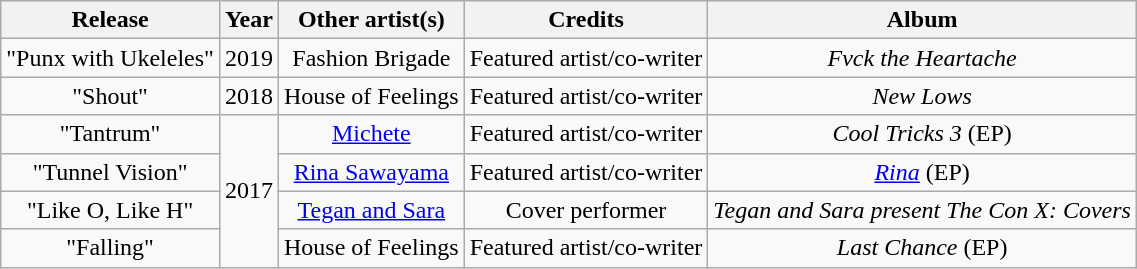<table class="wikitable plainrowheaders" style="text-align:center;">
<tr>
<th>Release</th>
<th>Year</th>
<th>Other artist(s)</th>
<th>Credits</th>
<th>Album</th>
</tr>
<tr>
<td>"Punx with Ukeleles"</td>
<td rowspan="1">2019</td>
<td>Fashion Brigade</td>
<td>Featured artist/co-writer</td>
<td><em>Fvck the Heartache</em></td>
</tr>
<tr>
<td>"Shout"</td>
<td rowspan="1">2018</td>
<td>House of Feelings</td>
<td>Featured artist/co-writer</td>
<td><em>New Lows</em></td>
</tr>
<tr>
<td>"Tantrum"</td>
<td rowspan="4">2017</td>
<td><a href='#'>Michete</a></td>
<td>Featured artist/co-writer</td>
<td><em>Cool Tricks 3</em> (EP)</td>
</tr>
<tr>
<td>"Tunnel Vision"</td>
<td><a href='#'>Rina Sawayama</a></td>
<td>Featured artist/co-writer</td>
<td><em><a href='#'>Rina</a></em> (EP)</td>
</tr>
<tr>
<td>"Like O, Like H"</td>
<td><a href='#'>Tegan and Sara</a></td>
<td>Cover performer</td>
<td><em>Tegan and Sara present The Con X: Covers</em></td>
</tr>
<tr>
<td>"Falling"</td>
<td>House of Feelings</td>
<td>Featured artist/co-writer</td>
<td><em>Last Chance</em> (EP)</td>
</tr>
</table>
